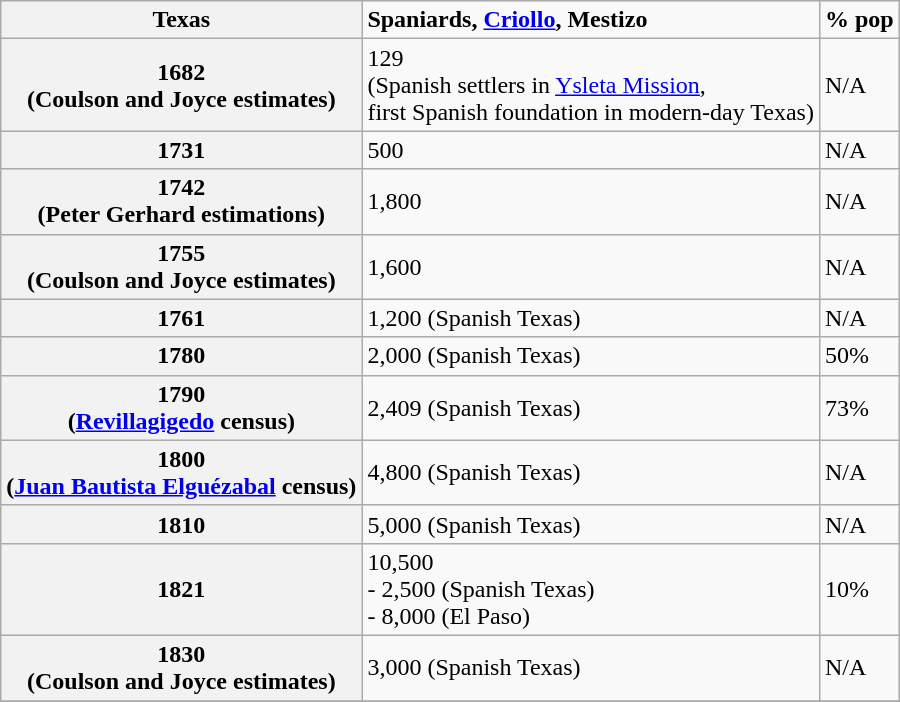<table class="wikitable sortable">
<tr>
<th>Texas</th>
<td><strong>Spaniards, <a href='#'>Criollo</a>, Mestizo</strong></td>
<td><strong>% pop</strong></td>
</tr>
<tr>
<th>1682 <br>(Coulson and Joyce estimates)</th>
<td>129<br> (Spanish settlers in <a href='#'>Ysleta Mission</a>,<br> first Spanish foundation in modern-day Texas)</td>
<td>N/A</td>
</tr>
<tr>
<th>1731</th>
<td>500</td>
<td>N/A</td>
</tr>
<tr>
<th>1742<br> (Peter Gerhard estimations)</th>
<td>1,800</td>
<td>N/A</td>
</tr>
<tr>
<th>1755<br>(Coulson and Joyce estimates)</th>
<td>1,600</td>
<td>N/A</td>
</tr>
<tr>
<th>1761</th>
<td>1,200 (Spanish Texas)</td>
<td>N/A</td>
</tr>
<tr>
<th>1780</th>
<td>2,000 (Spanish Texas)</td>
<td>50%</td>
</tr>
<tr>
<th>1790<br>(<a href='#'>Revillagigedo</a> census)</th>
<td>2,409 (Spanish Texas)</td>
<td>73%</td>
</tr>
<tr>
<th>1800 <br>(<a href='#'>Juan Bautista Elguézabal</a> census)</th>
<td>4,800 (Spanish Texas)</td>
<td>N/A</td>
</tr>
<tr>
<th>1810</th>
<td>5,000 (Spanish Texas)</td>
<td>N/A</td>
</tr>
<tr>
<th>1821</th>
<td>10,500 <br> - 2,500 (Spanish Texas)<br> - 8,000 (El Paso)</td>
<td>10%</td>
</tr>
<tr>
<th>1830<br>(Coulson and Joyce estimates)</th>
<td>3,000 (Spanish Texas)</td>
<td>N/A</td>
</tr>
<tr>
</tr>
</table>
